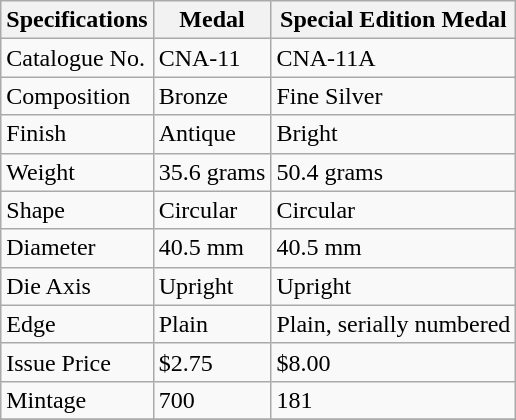<table class="wikitable">
<tr>
<th>Specifications</th>
<th>Medal</th>
<th>Special Edition Medal</th>
</tr>
<tr>
<td>Catalogue No.</td>
<td>CNA-11</td>
<td>CNA-11A</td>
</tr>
<tr>
<td>Composition</td>
<td>Bronze</td>
<td>Fine Silver</td>
</tr>
<tr>
<td>Finish</td>
<td>Antique</td>
<td>Bright</td>
</tr>
<tr>
<td>Weight</td>
<td>35.6 grams</td>
<td>50.4 grams</td>
</tr>
<tr>
<td>Shape</td>
<td>Circular</td>
<td>Circular</td>
</tr>
<tr>
<td>Diameter</td>
<td>40.5 mm</td>
<td>40.5 mm</td>
</tr>
<tr>
<td>Die Axis</td>
<td>Upright</td>
<td>Upright</td>
</tr>
<tr>
<td>Edge</td>
<td>Plain</td>
<td>Plain, serially numbered</td>
</tr>
<tr>
<td>Issue Price</td>
<td>$2.75</td>
<td>$8.00</td>
</tr>
<tr>
<td>Mintage</td>
<td>700</td>
<td>181</td>
</tr>
<tr>
</tr>
</table>
